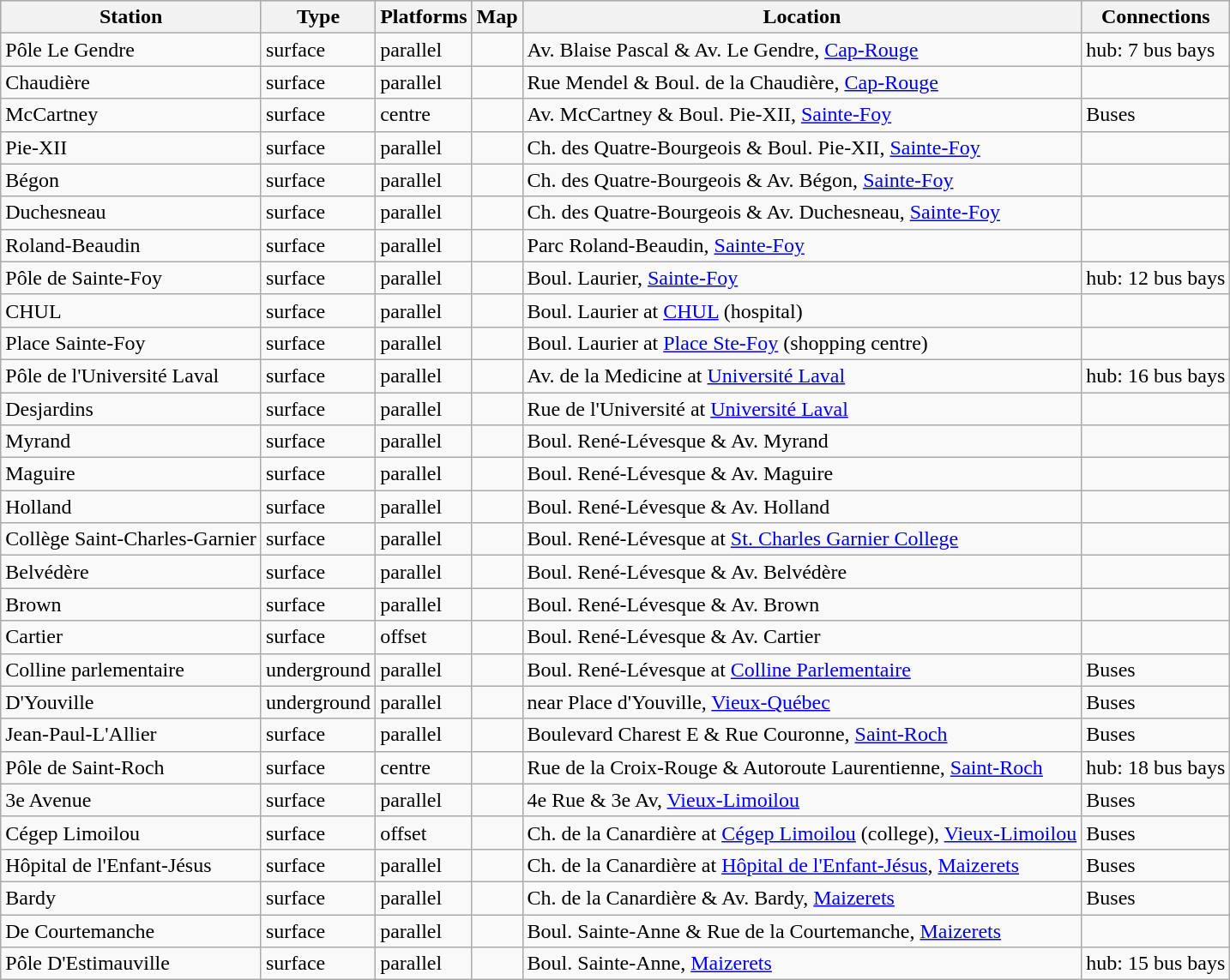<table class="wikitable collapsible expanded">
<tr bgcolor="#CCCCCC">
<th>Station</th>
<th>Type</th>
<th>Platforms</th>
<th>Map</th>
<th>Location</th>
<th>Connections</th>
</tr>
<tr>
<td>Pôle Le Gendre</td>
<td>surface</td>
<td>parallel</td>
<td style="font-size:xx-small"></td>
<td>Av. Blaise Pascal & Av. Le Gendre, <a href='#'>Cap-Rouge</a></td>
<td>hub: 7 bus bays</td>
</tr>
<tr>
<td>Chaudière</td>
<td>surface</td>
<td>parallel</td>
<td style="font-size:xx-small"></td>
<td>Rue Mendel & Boul. de la Chaudière, <a href='#'>Cap-Rouge</a></td>
<td></td>
</tr>
<tr>
<td>McCartney</td>
<td>surface</td>
<td>centre</td>
<td style="font-size:xx-small"></td>
<td>Av. McCartney & Boul. Pie-XII, <a href='#'>Sainte-Foy</a></td>
<td>Buses</td>
</tr>
<tr>
<td>Pie-XII</td>
<td>surface</td>
<td>parallel</td>
<td style="font-size:xx-small"></td>
<td>Ch. des Quatre-Bourgeois & Boul. Pie-XII, <a href='#'>Sainte-Foy</a></td>
<td></td>
</tr>
<tr>
<td>Bégon</td>
<td>surface</td>
<td>parallel</td>
<td style="font-size:xx-small"></td>
<td>Ch. des Quatre-Bourgeois & Av. Bégon, <a href='#'>Sainte-Foy</a></td>
<td></td>
</tr>
<tr>
<td>Duchesneau</td>
<td>surface</td>
<td>parallel</td>
<td style="font-size:xx-small"></td>
<td>Ch. des Quatre-Bourgeois & Av. Duchesneau, <a href='#'>Sainte-Foy</a></td>
<td></td>
</tr>
<tr>
<td>Roland-Beaudin</td>
<td>surface</td>
<td>parallel</td>
<td style="font-size:xx-small"></td>
<td>Parc Roland-Beaudin, <a href='#'>Sainte-Foy</a></td>
<td></td>
</tr>
<tr>
<td>Pôle de Sainte-Foy</td>
<td>surface</td>
<td>parallel</td>
<td style="font-size:xx-small"></td>
<td>Boul. Laurier, <a href='#'>Sainte-Foy</a></td>
<td>hub: 12 bus bays</td>
</tr>
<tr>
<td>CHUL</td>
<td>surface</td>
<td>parallel</td>
<td style="font-size:xx-small"></td>
<td>Boul. Laurier at <a href='#'>CHUL</a> (hospital)</td>
<td></td>
</tr>
<tr>
<td>Place Sainte-Foy</td>
<td>surface</td>
<td>parallel</td>
<td style="font-size:xx-small"></td>
<td>Boul. Laurier at <a href='#'>Place Ste-Foy</a> (shopping centre)</td>
<td></td>
</tr>
<tr>
<td>Pôle de l'Université Laval</td>
<td>surface</td>
<td>parallel</td>
<td style="font-size:xx-small"></td>
<td>Av. de la Medicine at <a href='#'>Université Laval</a></td>
<td>hub: 16 bus bays</td>
</tr>
<tr>
<td>Desjardins</td>
<td>surface</td>
<td>parallel</td>
<td style="font-size:xx-small"></td>
<td>Rue de l'Université at <a href='#'>Université Laval</a></td>
<td></td>
</tr>
<tr>
<td>Myrand</td>
<td>surface</td>
<td>parallel</td>
<td style="font-size:xx-small"></td>
<td>Boul. René-Lévesque & Av. Myrand</td>
<td></td>
</tr>
<tr>
<td>Maguire</td>
<td>surface</td>
<td>parallel</td>
<td style="font-size:xx-small"></td>
<td>Boul. René-Lévesque & Av. Maguire</td>
<td></td>
</tr>
<tr>
<td>Holland</td>
<td>surface</td>
<td>parallel</td>
<td style="font-size:xx-small"></td>
<td>Boul. René-Lévesque & Av. Holland</td>
<td></td>
</tr>
<tr>
<td>Collège Saint-Charles-Garnier</td>
<td>surface</td>
<td>parallel</td>
<td style="font-size:xx-small"></td>
<td>Boul. René-Lévesque at <a href='#'>St. Charles Garnier College</a></td>
<td></td>
</tr>
<tr>
<td>Belvédère</td>
<td>surface</td>
<td>parallel</td>
<td style="font-size:xx-small"></td>
<td>Boul. René-Lévesque & Av. Belvédère</td>
<td></td>
</tr>
<tr>
<td>Brown</td>
<td>surface</td>
<td>parallel</td>
<td style="font-size:xx-small"></td>
<td>Boul. René-Lévesque & Av. Brown</td>
<td></td>
</tr>
<tr>
<td>Cartier</td>
<td>surface</td>
<td>offset</td>
<td style="font-size:xx-small"></td>
<td>Boul. René-Lévesque & Av. Cartier</td>
<td></td>
</tr>
<tr>
<td>Colline parlementaire</td>
<td>underground</td>
<td>parallel</td>
<td style="font-size:xx-small"></td>
<td>Boul. René-Lévesque at <a href='#'>Colline Parlementaire</a></td>
<td>Buses</td>
</tr>
<tr>
<td>D'Youville</td>
<td>underground</td>
<td>parallel</td>
<td style="font-size:xx-small"></td>
<td>near Place d'Youville, <a href='#'>Vieux-Québec</a></td>
<td>Buses</td>
</tr>
<tr>
<td>Jean-Paul-L'Allier</td>
<td>surface</td>
<td>parallel</td>
<td style="font-size:xx-small"></td>
<td>Boulevard Charest E & Rue Couronne, <a href='#'>Saint-Roch</a></td>
<td>Buses</td>
</tr>
<tr>
<td>Pôle de Saint-Roch</td>
<td>surface</td>
<td>centre</td>
<td style="font-size:xx-small"></td>
<td>Rue de la Croix-Rouge & Autoroute Laurentienne, <a href='#'>Saint-Roch</a></td>
<td>hub: 18 bus bays</td>
</tr>
<tr>
<td>3e Avenue</td>
<td>surface</td>
<td>parallel</td>
<td style="font-size:xx-small"></td>
<td>4e Rue & 3e Av, <a href='#'>Vieux-Limoilou</a></td>
<td>Buses</td>
</tr>
<tr>
<td>Cégep Limoilou</td>
<td>surface</td>
<td>offset</td>
<td style="font-size:xx-small"></td>
<td>Ch. de la Canardière at <a href='#'>Cégep Limoilou</a> (college), <a href='#'>Vieux-Limoilou</a></td>
<td>Buses</td>
</tr>
<tr>
<td>Hôpital de l'Enfant-Jésus</td>
<td>surface</td>
<td>parallel</td>
<td style="font-size:xx-small"></td>
<td>Ch. de la Canardière at <a href='#'>Hôpital de l'Enfant-Jésus</a>, <a href='#'>Maizerets</a></td>
<td>Buses</td>
</tr>
<tr>
<td>Bardy</td>
<td>surface</td>
<td>parallel</td>
<td style="font-size:xx-small"></td>
<td>Ch. de la Canardière & Av. Bardy, <a href='#'>Maizerets</a></td>
<td>Buses</td>
</tr>
<tr>
<td>De Courtemanche</td>
<td>surface</td>
<td>parallel</td>
<td style="font-size:xx-small"></td>
<td>Boul. Sainte-Anne & Rue de la Courtemanche, <a href='#'>Maizerets</a></td>
<td></td>
</tr>
<tr>
<td>Pôle D'Estimauville</td>
<td>surface</td>
<td>parallel</td>
<td style="font-size:xx-small"></td>
<td>Boul. Sainte-Anne, <a href='#'>Maizerets</a></td>
<td>hub: 15 bus bays</td>
</tr>
</table>
